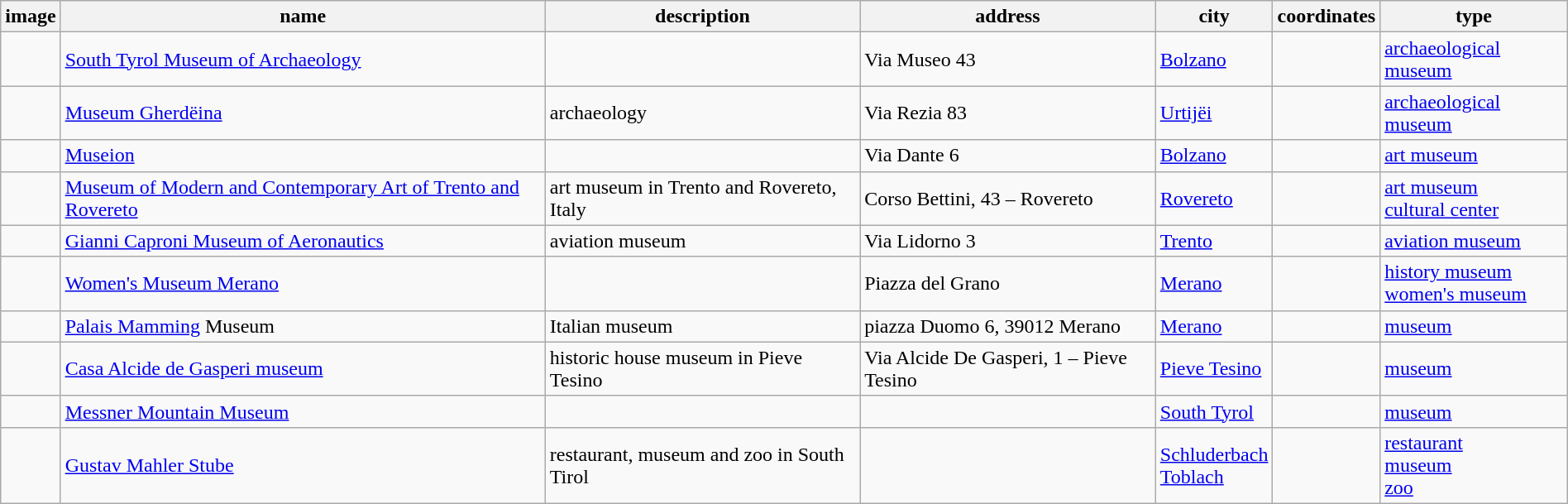<table class='wikitable sortable' style='width:100%'>
<tr>
<th>image</th>
<th>name</th>
<th>description</th>
<th>address</th>
<th>city</th>
<th>coordinates</th>
<th>type</th>
</tr>
<tr>
<td></td>
<td><a href='#'>South Tyrol Museum of Archaeology</a></td>
<td></td>
<td>Via Museo 43</td>
<td><a href='#'>Bolzano</a></td>
<td></td>
<td><a href='#'>archaeological museum</a></td>
</tr>
<tr>
<td></td>
<td><a href='#'>Museum Gherdëina</a></td>
<td>archaeology</td>
<td>Via Rezia 83</td>
<td><a href='#'>Urtijëi</a></td>
<td></td>
<td><a href='#'>archaeological museum</a></td>
</tr>
<tr>
<td></td>
<td><a href='#'>Museion</a></td>
<td></td>
<td>Via Dante 6</td>
<td><a href='#'>Bolzano</a></td>
<td></td>
<td><a href='#'>art museum</a></td>
</tr>
<tr>
<td></td>
<td><a href='#'>Museum of Modern and Contemporary Art of Trento and Rovereto</a></td>
<td>art museum in Trento and Rovereto, Italy</td>
<td>Corso Bettini, 43 – Rovereto</td>
<td><a href='#'>Rovereto</a></td>
<td></td>
<td><a href='#'>art museum</a><br><a href='#'>cultural center</a></td>
</tr>
<tr>
<td></td>
<td><a href='#'>Gianni Caproni Museum of Aeronautics</a></td>
<td>aviation museum</td>
<td>Via Lidorno 3</td>
<td><a href='#'>Trento</a></td>
<td></td>
<td><a href='#'>aviation museum</a></td>
</tr>
<tr>
<td></td>
<td><a href='#'>Women's Museum Merano</a></td>
<td></td>
<td>Piazza del Grano</td>
<td><a href='#'>Merano</a></td>
<td></td>
<td><a href='#'>history museum</a><br><a href='#'>women's museum</a></td>
</tr>
<tr>
<td></td>
<td><a href='#'>Palais Mamming</a> Museum</td>
<td>Italian museum</td>
<td>piazza Duomo 6, 39012 Merano</td>
<td><a href='#'>Merano</a></td>
<td></td>
<td><a href='#'>museum</a></td>
</tr>
<tr>
<td></td>
<td><a href='#'>Casa Alcide de Gasperi museum</a></td>
<td>historic house museum in Pieve Tesino</td>
<td>Via Alcide De Gasperi, 1 – Pieve Tesino</td>
<td><a href='#'>Pieve Tesino</a></td>
<td></td>
<td><a href='#'>museum</a></td>
</tr>
<tr>
<td></td>
<td><a href='#'>Messner Mountain Museum</a></td>
<td></td>
<td></td>
<td><a href='#'>South Tyrol</a></td>
<td></td>
<td><a href='#'>museum</a></td>
</tr>
<tr>
<td></td>
<td><a href='#'>Gustav Mahler Stube</a></td>
<td>restaurant, museum and zoo in South Tirol</td>
<td></td>
<td><a href='#'>Schluderbach</a><br><a href='#'>Toblach</a></td>
<td></td>
<td><a href='#'>restaurant</a><br><a href='#'>museum</a><br><a href='#'>zoo</a></td>
</tr>
</table>
